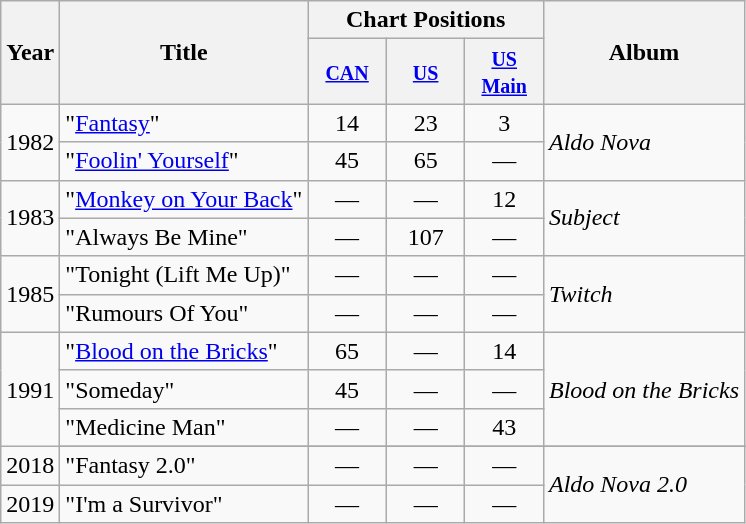<table class="wikitable">
<tr>
<th rowspan=2>Year</th>
<th rowspan=2>Title</th>
<th colspan=3>Chart Positions</th>
<th rowspan=2>Album</th>
</tr>
<tr>
<th width=45><small><a href='#'>CAN</a></small></th>
<th width=45><small><a href='#'>US</a></small></th>
<th width=45><small><a href='#'>US Main</a></small></th>
</tr>
<tr>
<td rowspan=2>1982</td>
<td>"<a href='#'>Fantasy</a>"</td>
<td align="center">14</td>
<td align="center">23</td>
<td align="center">3</td>
<td rowspan=2><em>Aldo Nova</em></td>
</tr>
<tr>
<td>"<a href='#'>Foolin' Yourself</a>"</td>
<td align="center">45</td>
<td align="center">65</td>
<td align="center">—</td>
</tr>
<tr>
<td rowspan=2>1983</td>
<td>"<a href='#'>Monkey on Your Back</a>"</td>
<td align="center">—</td>
<td align="center">—</td>
<td align="center">12</td>
<td rowspan=2><em>Subject</em></td>
</tr>
<tr>
<td>"Always Be Mine"</td>
<td align="center">—</td>
<td align="center">107</td>
<td align="center">—</td>
</tr>
<tr>
<td rowspan=2>1985</td>
<td>"Tonight (Lift Me Up)"</td>
<td align="center">—</td>
<td align="center">—</td>
<td align="center">—</td>
<td rowspan=2><em>Twitch</em></td>
</tr>
<tr>
<td>"Rumours Of You"</td>
<td align="center">—</td>
<td align="center">—</td>
<td align="center">—</td>
</tr>
<tr>
<td rowspan=3>1991</td>
<td>"<a href='#'>Blood on the Bricks</a>"</td>
<td align="center">65</td>
<td align="center">—</td>
<td align="center">14</td>
<td rowspan=3><em>Blood on the Bricks</em></td>
</tr>
<tr>
<td>"Someday"</td>
<td align="center">45</td>
<td align="center">—</td>
<td align="center">—</td>
</tr>
<tr>
<td>"Medicine Man"</td>
<td align="center">—</td>
<td align="center">—</td>
<td align="center">43</td>
</tr>
<tr>
<td rowspan=2>2018</td>
</tr>
<tr>
<td>"Fantasy 2.0"</td>
<td align="center">—</td>
<td align="center">—</td>
<td align="center">—</td>
<td rowspan=2><em>Aldo Nova 2.0</em></td>
</tr>
<tr>
<td rowspan=4>2019</td>
<td>"I'm a Survivor"</td>
<td align="center">—</td>
<td align="center">—</td>
<td align="center">—</td>
</tr>
</table>
